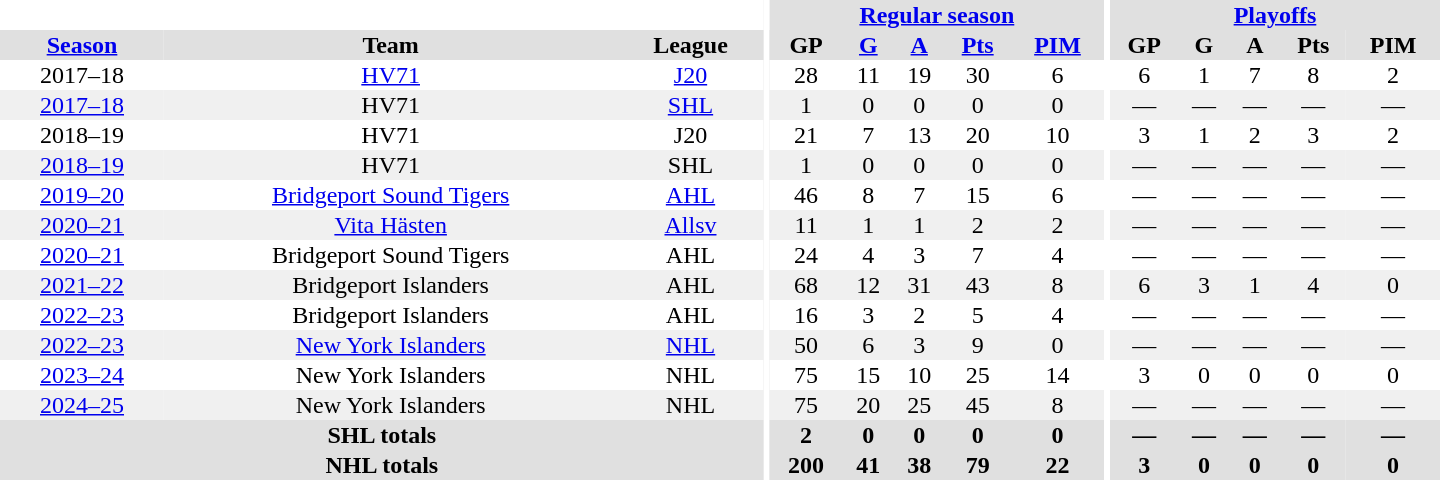<table border="0" cellpadding="1" cellspacing="0" style="text-align:center; width:60em;">
<tr bgcolor="#e0e0e0">
<th colspan="3" bgcolor="#ffffff"></th>
<th rowspan="101" bgcolor="#ffffff"></th>
<th colspan="5"><a href='#'>Regular season</a></th>
<th rowspan="101" bgcolor="#ffffff"></th>
<th colspan="5"><a href='#'>Playoffs</a></th>
</tr>
<tr bgcolor="#e0e0e0">
<th><a href='#'>Season</a></th>
<th>Team</th>
<th>League</th>
<th>GP</th>
<th><a href='#'>G</a></th>
<th><a href='#'>A</a></th>
<th><a href='#'>Pts</a></th>
<th><a href='#'>PIM</a></th>
<th>GP</th>
<th>G</th>
<th>A</th>
<th>Pts</th>
<th>PIM</th>
</tr>
<tr>
<td>2017–18</td>
<td><a href='#'>HV71</a></td>
<td><a href='#'>J20</a></td>
<td>28</td>
<td>11</td>
<td>19</td>
<td>30</td>
<td>6</td>
<td>6</td>
<td>1</td>
<td>7</td>
<td>8</td>
<td>2</td>
</tr>
<tr bgcolor="#f0f0f0">
<td><a href='#'>2017–18</a></td>
<td>HV71</td>
<td><a href='#'>SHL</a></td>
<td>1</td>
<td>0</td>
<td>0</td>
<td>0</td>
<td>0</td>
<td>—</td>
<td>—</td>
<td>—</td>
<td>—</td>
<td>—</td>
</tr>
<tr>
<td>2018–19</td>
<td>HV71</td>
<td>J20</td>
<td>21</td>
<td>7</td>
<td>13</td>
<td>20</td>
<td>10</td>
<td>3</td>
<td>1</td>
<td>2</td>
<td>3</td>
<td>2</td>
</tr>
<tr bgcolor="#f0f0f0">
<td><a href='#'>2018–19</a></td>
<td>HV71</td>
<td>SHL</td>
<td>1</td>
<td>0</td>
<td>0</td>
<td>0</td>
<td>0</td>
<td>—</td>
<td>—</td>
<td>—</td>
<td>—</td>
<td>—</td>
</tr>
<tr>
<td><a href='#'>2019–20</a></td>
<td><a href='#'>Bridgeport Sound Tigers</a></td>
<td><a href='#'>AHL</a></td>
<td>46</td>
<td>8</td>
<td>7</td>
<td>15</td>
<td>6</td>
<td>—</td>
<td>—</td>
<td>—</td>
<td>—</td>
<td>—</td>
</tr>
<tr bgcolor="#f0f0f0">
<td><a href='#'>2020–21</a></td>
<td><a href='#'>Vita Hästen</a></td>
<td><a href='#'>Allsv</a></td>
<td>11</td>
<td>1</td>
<td>1</td>
<td>2</td>
<td>2</td>
<td>—</td>
<td>—</td>
<td>—</td>
<td>—</td>
<td>—</td>
</tr>
<tr>
<td><a href='#'>2020–21</a></td>
<td>Bridgeport Sound Tigers</td>
<td>AHL</td>
<td>24</td>
<td>4</td>
<td>3</td>
<td>7</td>
<td>4</td>
<td>—</td>
<td>—</td>
<td>—</td>
<td>—</td>
<td>—</td>
</tr>
<tr bgcolor="#f0f0f0">
<td><a href='#'>2021–22</a></td>
<td>Bridgeport Islanders</td>
<td>AHL</td>
<td>68</td>
<td>12</td>
<td>31</td>
<td>43</td>
<td>8</td>
<td>6</td>
<td>3</td>
<td>1</td>
<td>4</td>
<td>0</td>
</tr>
<tr>
<td><a href='#'>2022–23</a></td>
<td>Bridgeport Islanders</td>
<td>AHL</td>
<td>16</td>
<td>3</td>
<td>2</td>
<td>5</td>
<td>4</td>
<td>—</td>
<td>—</td>
<td>—</td>
<td>—</td>
<td>—</td>
</tr>
<tr bgcolor="#f0f0f0">
<td><a href='#'>2022–23</a></td>
<td><a href='#'>New York Islanders</a></td>
<td><a href='#'>NHL</a></td>
<td>50</td>
<td>6</td>
<td>3</td>
<td>9</td>
<td>0</td>
<td>—</td>
<td>—</td>
<td>—</td>
<td>—</td>
<td>—</td>
</tr>
<tr>
<td><a href='#'>2023–24</a></td>
<td>New York Islanders</td>
<td>NHL</td>
<td>75</td>
<td>15</td>
<td>10</td>
<td>25</td>
<td>14</td>
<td>3</td>
<td>0</td>
<td>0</td>
<td>0</td>
<td>0</td>
</tr>
<tr bgcolor="#f0f0f0">
<td><a href='#'>2024–25</a></td>
<td>New York Islanders</td>
<td>NHL</td>
<td>75</td>
<td>20</td>
<td>25</td>
<td>45</td>
<td>8</td>
<td>—</td>
<td>—</td>
<td>—</td>
<td>—</td>
<td>—</td>
</tr>
<tr bgcolor="#e0e0e0">
<th colspan="3">SHL totals</th>
<th>2</th>
<th>0</th>
<th>0</th>
<th>0</th>
<th>0</th>
<th>—</th>
<th>—</th>
<th>—</th>
<th>—</th>
<th>—</th>
</tr>
<tr bgcolor="#e0e0e0">
<th colspan="3">NHL totals</th>
<th>200</th>
<th>41</th>
<th>38</th>
<th>79</th>
<th>22</th>
<th>3</th>
<th>0</th>
<th>0</th>
<th>0</th>
<th>0</th>
</tr>
</table>
